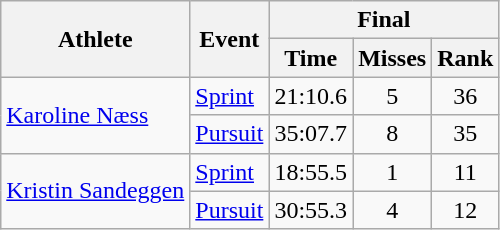<table class="wikitable">
<tr>
<th rowspan="2">Athlete</th>
<th rowspan="2">Event</th>
<th colspan="3">Final</th>
</tr>
<tr>
<th>Time</th>
<th>Misses</th>
<th>Rank</th>
</tr>
<tr>
<td rowspan="2"><a href='#'>Karoline Næss</a></td>
<td><a href='#'>Sprint</a></td>
<td align="center">21:10.6</td>
<td align="center">5</td>
<td align="center">36</td>
</tr>
<tr>
<td><a href='#'>Pursuit</a></td>
<td align="center">35:07.7</td>
<td align="center">8</td>
<td align="center">35</td>
</tr>
<tr>
<td rowspan="2"><a href='#'>Kristin Sandeggen</a></td>
<td><a href='#'>Sprint</a></td>
<td align="center">18:55.5</td>
<td align="center">1</td>
<td align="center">11</td>
</tr>
<tr>
<td><a href='#'>Pursuit</a></td>
<td align="center">30:55.3</td>
<td align="center">4</td>
<td align="center">12</td>
</tr>
</table>
